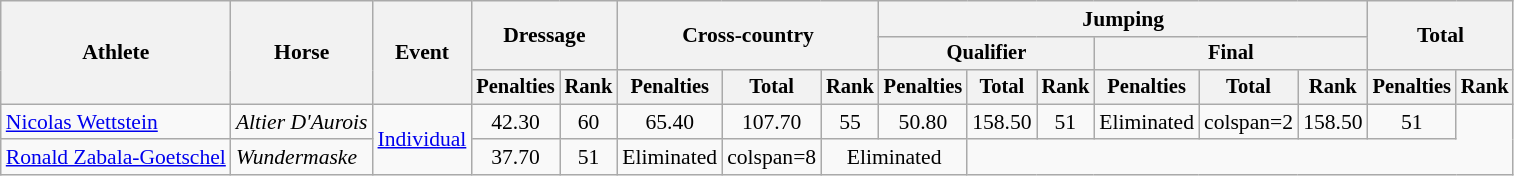<table class=wikitable style=font-size:90%;text-align:center>
<tr>
<th rowspan="3">Athlete</th>
<th rowspan="3">Horse</th>
<th rowspan="3">Event</th>
<th colspan="2" rowspan="2">Dressage</th>
<th colspan="3" rowspan="2">Cross-country</th>
<th colspan="6">Jumping</th>
<th colspan="2" rowspan="2">Total</th>
</tr>
<tr style="font-size:95%">
<th colspan="3">Qualifier</th>
<th colspan="3">Final</th>
</tr>
<tr style="font-size:95%">
<th>Penalties</th>
<th>Rank</th>
<th>Penalties</th>
<th>Total</th>
<th>Rank</th>
<th>Penalties</th>
<th>Total</th>
<th>Rank</th>
<th>Penalties</th>
<th>Total</th>
<th>Rank</th>
<th>Penalties</th>
<th>Rank</th>
</tr>
<tr align=center>
<td align=left><a href='#'>Nicolas Wettstein</a></td>
<td align=left><em>Altier D'Aurois</em></td>
<td rowspan=2 align=left><a href='#'>Individual</a></td>
<td>42.30</td>
<td>60</td>
<td>65.40</td>
<td>107.70</td>
<td>55</td>
<td>50.80</td>
<td>158.50</td>
<td>51</td>
<td>Eliminated</td>
<td>colspan=2 </td>
<td>158.50</td>
<td>51</td>
</tr>
<tr align=center>
<td align=left><a href='#'>Ronald Zabala-Goetschel</a></td>
<td align=left><em>Wundermaske</em></td>
<td>37.70</td>
<td>51</td>
<td>Eliminated</td>
<td>colspan=8 </td>
<td colspan=2>Eliminated</td>
</tr>
</table>
